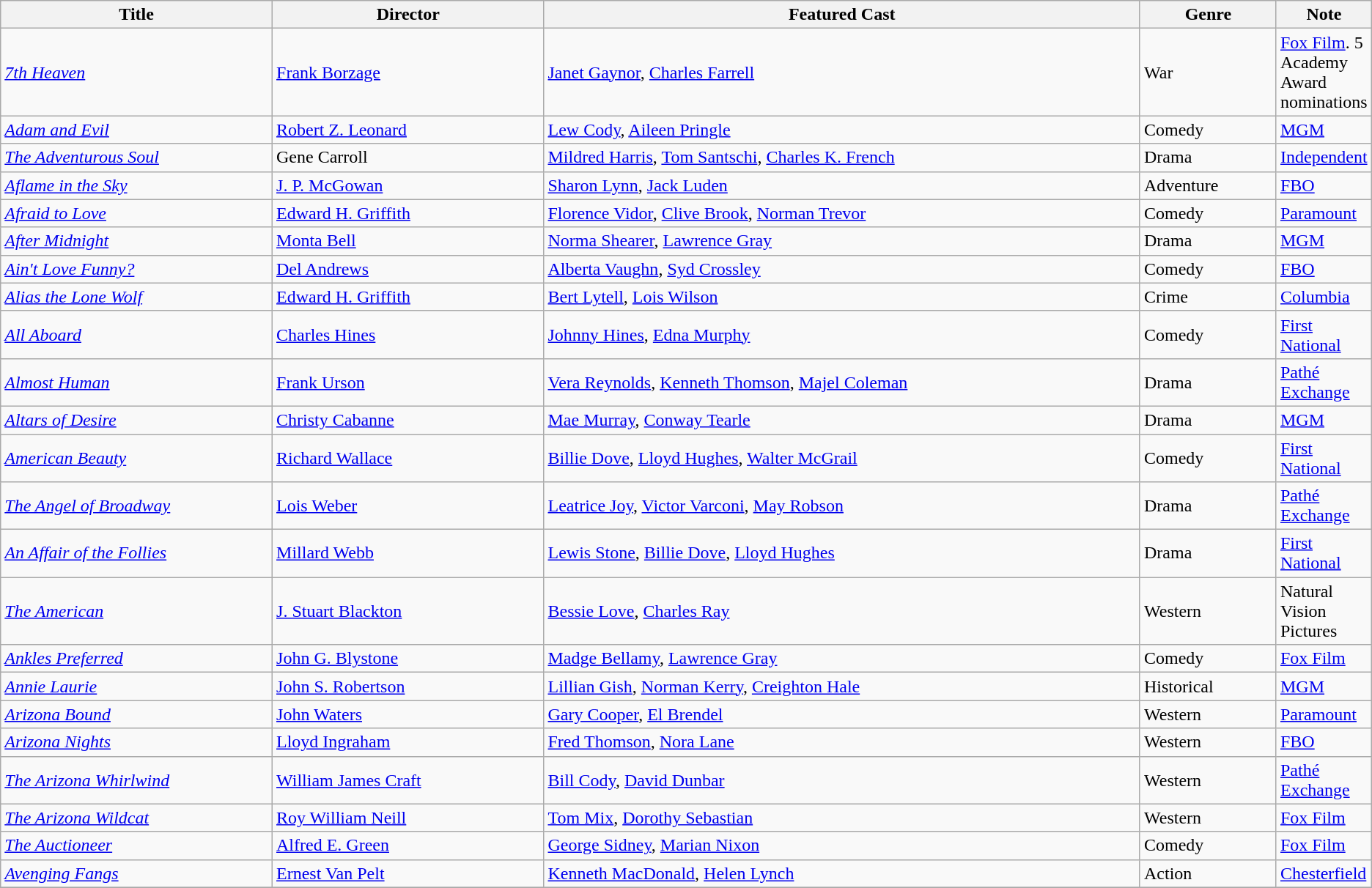<table class="wikitable">
<tr>
<th style="width:20%;">Title</th>
<th style="width:20%;">Director</th>
<th style="width:44%;">Featured Cast</th>
<th style="width:10%;">Genre</th>
<th style="width:10%;">Note</th>
</tr>
<tr>
<td><em><a href='#'>7th Heaven</a></em></td>
<td><a href='#'>Frank Borzage</a></td>
<td><a href='#'>Janet Gaynor</a>, <a href='#'>Charles Farrell</a></td>
<td>War</td>
<td><a href='#'>Fox Film</a>. 5 Academy Award nominations</td>
</tr>
<tr>
<td><em><a href='#'>Adam and Evil</a></em></td>
<td><a href='#'>Robert Z. Leonard</a></td>
<td><a href='#'>Lew Cody</a>, <a href='#'>Aileen Pringle</a></td>
<td>Comedy</td>
<td><a href='#'>MGM</a></td>
</tr>
<tr>
<td><em><a href='#'>The Adventurous Soul</a></em></td>
<td>Gene Carroll</td>
<td><a href='#'>Mildred Harris</a>, <a href='#'>Tom Santschi</a>, <a href='#'>Charles K. French</a></td>
<td>Drama</td>
<td><a href='#'>Independent</a></td>
</tr>
<tr>
<td><em><a href='#'>Aflame in the Sky</a></em></td>
<td><a href='#'>J. P. McGowan</a></td>
<td><a href='#'>Sharon Lynn</a>, <a href='#'>Jack Luden</a></td>
<td>Adventure</td>
<td><a href='#'>FBO</a></td>
</tr>
<tr>
<td><em><a href='#'>Afraid to Love</a></em></td>
<td><a href='#'>Edward H. Griffith</a></td>
<td><a href='#'>Florence Vidor</a>, <a href='#'>Clive Brook</a>, <a href='#'>Norman Trevor</a></td>
<td>Comedy</td>
<td><a href='#'>Paramount</a></td>
</tr>
<tr>
<td><em><a href='#'>After Midnight</a></em></td>
<td><a href='#'>Monta Bell</a></td>
<td><a href='#'>Norma Shearer</a>, <a href='#'>Lawrence Gray</a></td>
<td>Drama</td>
<td><a href='#'>MGM</a></td>
</tr>
<tr>
<td><em><a href='#'>Ain't Love Funny?</a></em></td>
<td><a href='#'>Del Andrews</a></td>
<td><a href='#'>Alberta Vaughn</a>, <a href='#'>Syd Crossley</a></td>
<td>Comedy</td>
<td><a href='#'>FBO</a></td>
</tr>
<tr>
<td><em><a href='#'>Alias the Lone Wolf</a></em></td>
<td><a href='#'>Edward H. Griffith</a></td>
<td><a href='#'>Bert Lytell</a>, <a href='#'>Lois Wilson</a></td>
<td>Crime</td>
<td><a href='#'>Columbia</a></td>
</tr>
<tr>
<td><em><a href='#'>All Aboard</a></em></td>
<td><a href='#'>Charles Hines</a></td>
<td><a href='#'>Johnny Hines</a>, <a href='#'>Edna Murphy</a></td>
<td>Comedy</td>
<td><a href='#'>First National</a></td>
</tr>
<tr>
<td><em><a href='#'>Almost Human</a></em></td>
<td><a href='#'>Frank Urson</a></td>
<td><a href='#'>Vera Reynolds</a>, <a href='#'>Kenneth Thomson</a>, <a href='#'>Majel Coleman</a></td>
<td>Drama</td>
<td><a href='#'>Pathé Exchange</a></td>
</tr>
<tr>
<td><em><a href='#'>Altars of Desire</a></em></td>
<td><a href='#'>Christy Cabanne</a></td>
<td><a href='#'>Mae Murray</a>, <a href='#'>Conway Tearle</a></td>
<td>Drama</td>
<td><a href='#'>MGM</a></td>
</tr>
<tr>
<td><em><a href='#'>American Beauty</a></em></td>
<td><a href='#'>Richard Wallace</a></td>
<td><a href='#'>Billie Dove</a>, <a href='#'>Lloyd Hughes</a>, <a href='#'>Walter McGrail</a></td>
<td>Comedy</td>
<td><a href='#'>First National</a></td>
</tr>
<tr>
<td><em><a href='#'>The Angel of Broadway</a></em></td>
<td><a href='#'>Lois Weber</a></td>
<td><a href='#'>Leatrice Joy</a>, <a href='#'>Victor Varconi</a>, <a href='#'>May Robson</a></td>
<td>Drama</td>
<td><a href='#'>Pathé Exchange</a></td>
</tr>
<tr>
<td><em><a href='#'>An Affair of the Follies</a></em></td>
<td><a href='#'>Millard Webb</a></td>
<td><a href='#'>Lewis Stone</a>, <a href='#'>Billie Dove</a>, <a href='#'>Lloyd Hughes</a></td>
<td>Drama</td>
<td><a href='#'>First National</a></td>
</tr>
<tr>
<td data-sort-value="American, The"><em><a href='#'>The American</a></em></td>
<td><a href='#'>J. Stuart Blackton</a></td>
<td><a href='#'>Bessie Love</a>, <a href='#'>Charles Ray</a></td>
<td>Western</td>
<td>Natural Vision Pictures</td>
</tr>
<tr>
<td><em><a href='#'>Ankles Preferred</a></em></td>
<td><a href='#'>John G. Blystone</a></td>
<td><a href='#'>Madge Bellamy</a>, <a href='#'>Lawrence Gray</a></td>
<td>Comedy</td>
<td><a href='#'>Fox Film</a></td>
</tr>
<tr>
<td><em><a href='#'>Annie Laurie</a></em></td>
<td><a href='#'>John S. Robertson</a></td>
<td><a href='#'>Lillian Gish</a>, <a href='#'>Norman Kerry</a>, <a href='#'>Creighton Hale</a></td>
<td>Historical</td>
<td><a href='#'>MGM</a></td>
</tr>
<tr>
<td><em><a href='#'>Arizona Bound</a></em></td>
<td><a href='#'>John Waters</a></td>
<td><a href='#'>Gary Cooper</a>, <a href='#'>El Brendel</a></td>
<td>Western</td>
<td><a href='#'>Paramount</a></td>
</tr>
<tr>
<td><em><a href='#'>Arizona Nights</a></em></td>
<td><a href='#'>Lloyd Ingraham</a></td>
<td><a href='#'>Fred Thomson</a>, <a href='#'>Nora Lane</a></td>
<td>Western</td>
<td><a href='#'>FBO</a></td>
</tr>
<tr>
<td><em><a href='#'>The Arizona Whirlwind</a></em></td>
<td><a href='#'>William James Craft</a></td>
<td><a href='#'>Bill Cody</a>, <a href='#'>David Dunbar</a></td>
<td>Western</td>
<td><a href='#'>Pathé Exchange</a></td>
</tr>
<tr>
<td><em><a href='#'>The Arizona Wildcat</a></em></td>
<td><a href='#'>Roy William Neill</a></td>
<td><a href='#'>Tom Mix</a>, <a href='#'>Dorothy Sebastian</a></td>
<td>Western</td>
<td><a href='#'>Fox Film</a></td>
</tr>
<tr>
<td><em><a href='#'>The Auctioneer</a></em></td>
<td><a href='#'>Alfred E. Green</a></td>
<td><a href='#'>George Sidney</a>, <a href='#'>Marian Nixon</a></td>
<td>Comedy</td>
<td><a href='#'>Fox Film</a></td>
</tr>
<tr>
<td><em><a href='#'>Avenging Fangs</a></em></td>
<td><a href='#'>Ernest Van Pelt</a></td>
<td><a href='#'>Kenneth MacDonald</a>, <a href='#'>Helen Lynch</a></td>
<td>Action</td>
<td><a href='#'>Chesterfield</a></td>
</tr>
<tr>
</tr>
</table>
